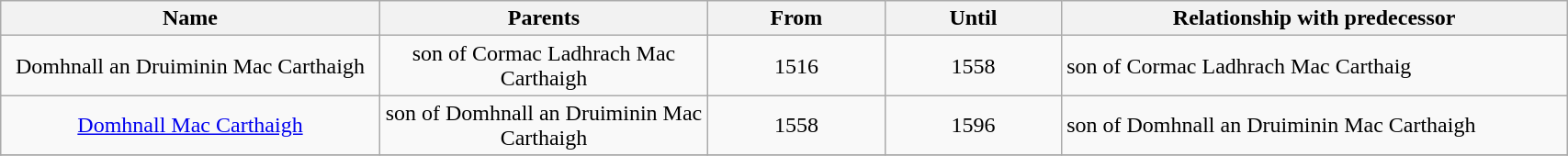<table width=90% class="wikitable">
<tr>
<th width=15%>Name</th>
<th width=13%>Parents</th>
<th width=7%>From</th>
<th width=7%>Until</th>
<th width=20%>Relationship with predecessor</th>
</tr>
<tr>
<td align="center">Domhnall an Druiminin Mac Carthaigh</td>
<td align="center">son of Cormac Ladhrach Mac Carthaigh</td>
<td align="center">1516</td>
<td align="center">1558</td>
<td>son of Cormac Ladhrach Mac Carthaig</td>
</tr>
<tr>
<td align="center"><a href='#'>Domhnall Mac Carthaigh</a></td>
<td align="center">son of Domhnall an Druiminin Mac Carthaigh</td>
<td align="center">1558</td>
<td align="center">1596</td>
<td>son of Domhnall an Druiminin Mac Carthaigh</td>
</tr>
<tr>
</tr>
</table>
